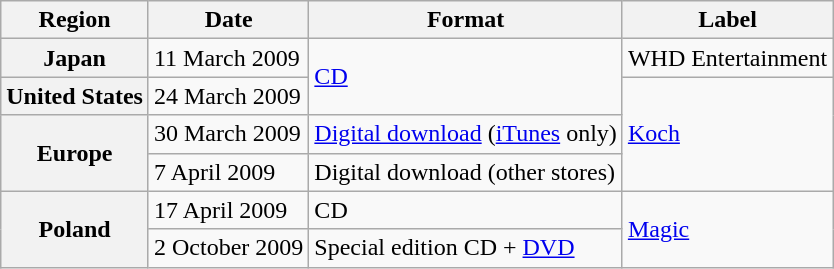<table class="wikitable plainrowheaders">
<tr>
<th scope="col">Region</th>
<th scope="col">Date</th>
<th scope="col">Format</th>
<th scope="col">Label</th>
</tr>
<tr>
<th scope="row">Japan</th>
<td>11 March 2009</td>
<td rowspan="2"><a href='#'>CD</a></td>
<td>WHD Entertainment</td>
</tr>
<tr>
<th scope="row">United States</th>
<td>24 March 2009</td>
<td rowspan="3"><a href='#'>Koch</a></td>
</tr>
<tr>
<th scope="row" rowspan="2">Europe</th>
<td>30 March 2009</td>
<td><a href='#'>Digital download</a> (<a href='#'>iTunes</a> only)</td>
</tr>
<tr>
<td>7 April 2009</td>
<td>Digital download (other stores)</td>
</tr>
<tr>
<th scope="row" rowspan="2">Poland</th>
<td>17 April 2009</td>
<td>CD</td>
<td rowspan="2"><a href='#'>Magic</a></td>
</tr>
<tr>
<td>2 October 2009</td>
<td>Special edition CD + <a href='#'>DVD</a></td>
</tr>
</table>
